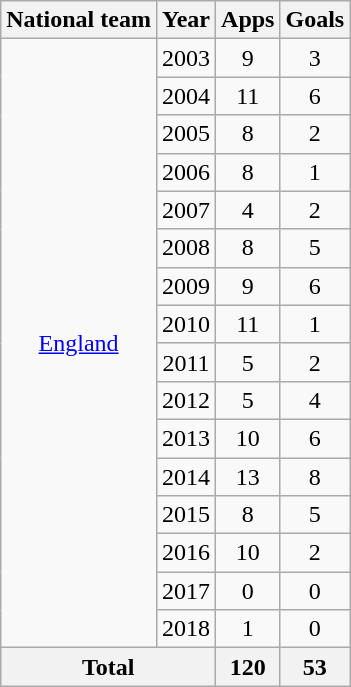<table class="wikitable" style="text-align:center">
<tr>
<th>National team</th>
<th>Year</th>
<th>Apps</th>
<th>Goals</th>
</tr>
<tr>
<td rowspan="16"><a href='#'>England</a></td>
<td>2003</td>
<td>9</td>
<td>3</td>
</tr>
<tr>
<td>2004</td>
<td>11</td>
<td>6</td>
</tr>
<tr>
<td>2005</td>
<td>8</td>
<td>2</td>
</tr>
<tr>
<td>2006</td>
<td>8</td>
<td>1</td>
</tr>
<tr>
<td>2007</td>
<td>4</td>
<td>2</td>
</tr>
<tr>
<td>2008</td>
<td>8</td>
<td>5</td>
</tr>
<tr>
<td>2009</td>
<td>9</td>
<td>6</td>
</tr>
<tr>
<td>2010</td>
<td>11</td>
<td>1</td>
</tr>
<tr>
<td>2011</td>
<td>5</td>
<td>2</td>
</tr>
<tr>
<td>2012</td>
<td>5</td>
<td>4</td>
</tr>
<tr>
<td>2013</td>
<td>10</td>
<td>6</td>
</tr>
<tr>
<td>2014</td>
<td>13</td>
<td>8</td>
</tr>
<tr>
<td>2015</td>
<td>8</td>
<td>5</td>
</tr>
<tr>
<td>2016</td>
<td>10</td>
<td>2</td>
</tr>
<tr>
<td>2017</td>
<td>0</td>
<td>0</td>
</tr>
<tr>
<td>2018</td>
<td>1</td>
<td>0</td>
</tr>
<tr>
<th colspan="2">Total</th>
<th>120</th>
<th>53</th>
</tr>
</table>
